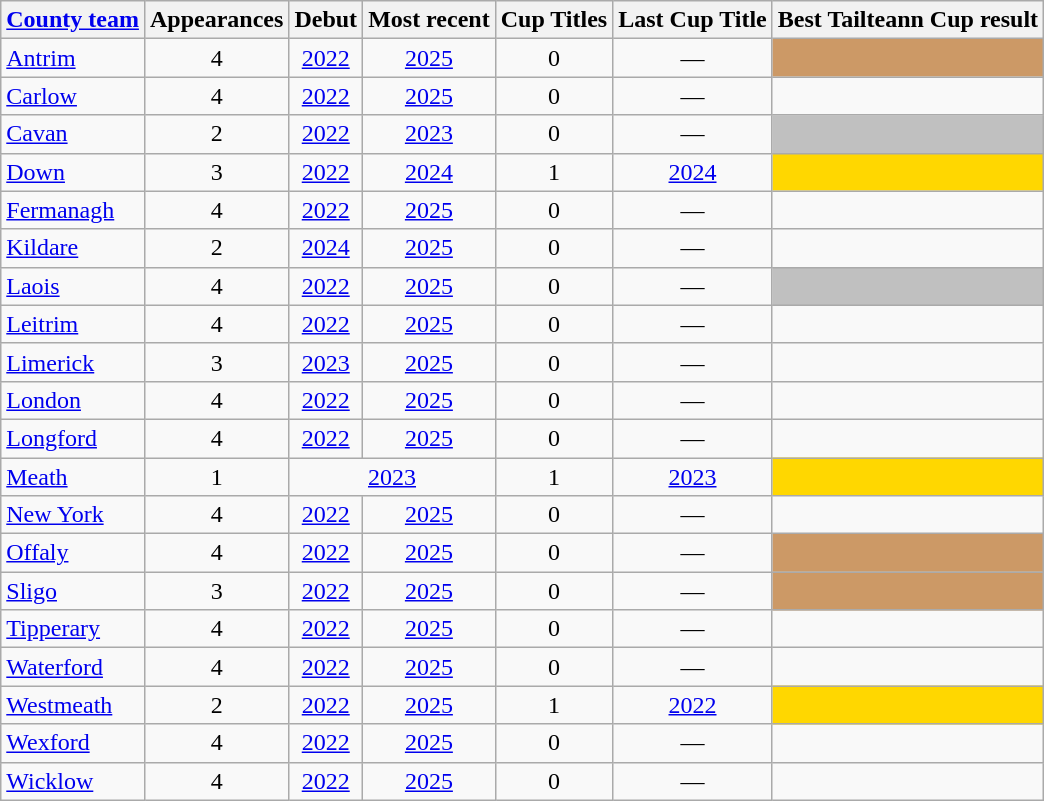<table class="wikitable sortable" style="text-align:center">
<tr>
<th><a href='#'>County team</a></th>
<th>Appearances</th>
<th>Debut</th>
<th>Most recent</th>
<th>Cup Titles</th>
<th>Last Cup Title</th>
<th>Best Tailteann Cup result</th>
</tr>
<tr>
<td style="text-align:left"> <a href='#'>Antrim</a></td>
<td>4</td>
<td><a href='#'>2022</a></td>
<td><a href='#'>2025</a></td>
<td>0</td>
<td>—</td>
<td bgcolor=#cc9966></td>
</tr>
<tr>
<td style="text-align:left"> <a href='#'>Carlow</a></td>
<td>4</td>
<td><a href='#'>2022</a></td>
<td><a href='#'>2025</a></td>
<td>0</td>
<td>—</td>
<td></td>
</tr>
<tr>
<td style="text-align:left"> <a href='#'>Cavan</a></td>
<td>2</td>
<td><a href='#'>2022</a></td>
<td><a href='#'>2023</a></td>
<td>0</td>
<td>—</td>
<td bgcolor=silver></td>
</tr>
<tr>
<td style="text-align:left"> <a href='#'>Down</a></td>
<td>3</td>
<td><a href='#'>2022</a></td>
<td><a href='#'>2024</a></td>
<td>1</td>
<td><a href='#'>2024</a></td>
<td bgcolor=gold></td>
</tr>
<tr>
<td style="text-align:left"> <a href='#'>Fermanagh</a></td>
<td>4</td>
<td><a href='#'>2022</a></td>
<td><a href='#'>2025</a></td>
<td>0</td>
<td>—</td>
<td></td>
</tr>
<tr>
<td style="text-align:left"> <a href='#'>Kildare</a></td>
<td>2</td>
<td><a href='#'>2024</a></td>
<td><a href='#'>2025</a></td>
<td>0</td>
<td>—</td>
<td></td>
</tr>
<tr>
<td style="text-align:left"> <a href='#'>Laois</a></td>
<td>4</td>
<td><a href='#'>2022</a></td>
<td><a href='#'>2025</a></td>
<td>0</td>
<td>—</td>
<td bgcolor=silver></td>
</tr>
<tr>
<td style="text-align:left"> <a href='#'>Leitrim</a></td>
<td>4</td>
<td><a href='#'>2022</a></td>
<td><a href='#'>2025</a></td>
<td>0</td>
<td>—</td>
<td></td>
</tr>
<tr>
<td style="text-align:left"> <a href='#'>Limerick</a></td>
<td>3</td>
<td><a href='#'>2023</a></td>
<td><a href='#'>2025</a></td>
<td>0</td>
<td>—</td>
<td></td>
</tr>
<tr>
<td style="text-align:left"> <a href='#'>London</a></td>
<td>4</td>
<td><a href='#'>2022</a></td>
<td><a href='#'>2025</a></td>
<td>0</td>
<td>—</td>
<td></td>
</tr>
<tr>
<td style="text-align:left"> <a href='#'>Longford</a></td>
<td>4</td>
<td><a href='#'>2022</a></td>
<td><a href='#'>2025</a></td>
<td>0</td>
<td>—</td>
<td></td>
</tr>
<tr>
<td style="text-align:left"> <a href='#'>Meath</a></td>
<td>1</td>
<td colspan="2"><a href='#'>2023</a></td>
<td>1</td>
<td><a href='#'>2023</a></td>
<td bgcolor=gold></td>
</tr>
<tr>
<td style="text-align:left"> <a href='#'>New York</a></td>
<td>4</td>
<td><a href='#'>2022</a></td>
<td><a href='#'>2025</a></td>
<td>0</td>
<td>—</td>
<td></td>
</tr>
<tr>
<td style="text-align:left"> <a href='#'>Offaly</a></td>
<td>4</td>
<td><a href='#'>2022</a></td>
<td><a href='#'>2025</a></td>
<td>0</td>
<td>—</td>
<td bgcolor=#cc9966></td>
</tr>
<tr>
<td style="text-align:left"> <a href='#'>Sligo</a></td>
<td>3</td>
<td><a href='#'>2022</a></td>
<td><a href='#'>2025</a></td>
<td>0</td>
<td>—</td>
<td bgcolor=cc9966></td>
</tr>
<tr>
<td style="text-align:left"> <a href='#'>Tipperary</a></td>
<td>4</td>
<td><a href='#'>2022</a></td>
<td><a href='#'>2025</a></td>
<td>0</td>
<td>—</td>
<td></td>
</tr>
<tr>
<td style="text-align:left"> <a href='#'>Waterford</a></td>
<td>4</td>
<td><a href='#'>2022</a></td>
<td><a href='#'>2025</a></td>
<td>0</td>
<td>—</td>
<td></td>
</tr>
<tr>
<td style="text-align:left"> <a href='#'>Westmeath</a></td>
<td>2</td>
<td><a href='#'>2022</a></td>
<td><a href='#'>2025</a></td>
<td>1</td>
<td><a href='#'>2022</a></td>
<td bgcolor=gold></td>
</tr>
<tr>
<td style="text-align:left"> <a href='#'>Wexford</a></td>
<td>4</td>
<td><a href='#'>2022</a></td>
<td><a href='#'>2025</a></td>
<td>0</td>
<td>—</td>
<td></td>
</tr>
<tr>
<td style="text-align:left"> <a href='#'>Wicklow</a></td>
<td>4</td>
<td><a href='#'>2022</a></td>
<td><a href='#'>2025</a></td>
<td>0</td>
<td>—</td>
<td></td>
</tr>
</table>
